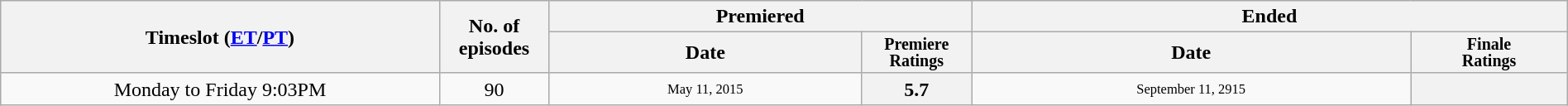<table class="wikitable plainrowheaders" style="text-align:center; width:100%;">
<tr>
<th scope="col" style="width:28%;" rowspan="2">Timeslot (<a href='#'>ET</a>/<a href='#'>PT</a>)</th>
<th scope="col" style="width:7%;" rowspan="2">No. of<br>episodes</th>
<th scope="col" colspan=2>Premiered</th>
<th scope="col" colspan=2>Ended</th>
</tr>
<tr>
<th scope="col">Date</th>
<th scope="col" span style="width:7%; font-size:smaller; line-height:100%;">Premiere<br>Ratings</th>
<th scope="col">Date</th>
<th scope="col" span style="width:10%; font-size:smaller; line-height:100%;">Finale<br>Ratings</th>
</tr>
<tr>
<td>Monday to Friday 9:03PM</td>
<td>90</td>
<td style="font-size:11px;line-height:110%">May 11, 2015</td>
<th>5.7</th>
<td style="font-size:11px;line-height:110%">September 11, 2915</td>
<th></th>
</tr>
</table>
